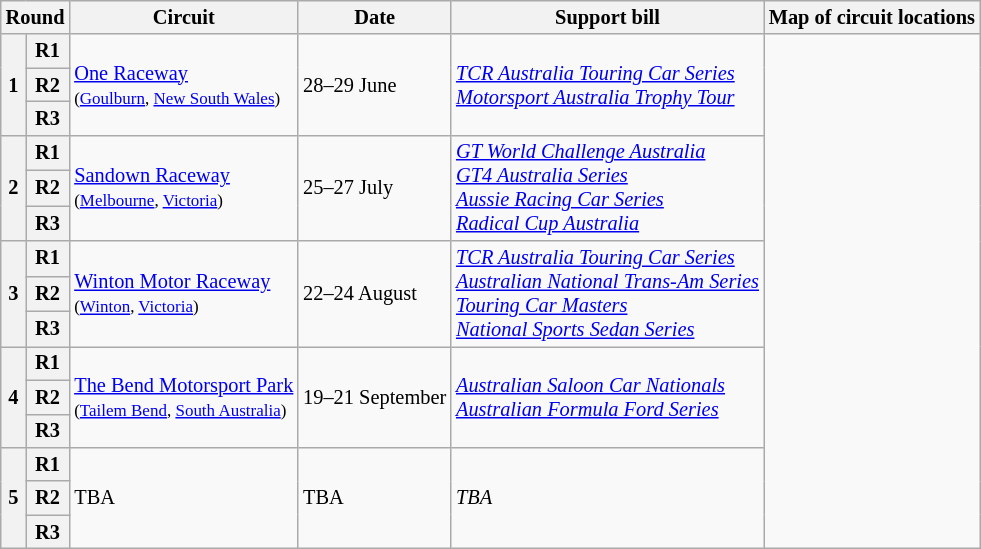<table class="wikitable" style="font-size: 85%">
<tr>
<th colspan="2">Round</th>
<th>Circuit</th>
<th>Date</th>
<th>Support bill</th>
<th>Map of circuit locations</th>
</tr>
<tr>
<th rowspan="3">1</th>
<th>R1</th>
<td rowspan="3"> <a href='#'>One Raceway</a><br><small>(<a href='#'>Goulburn</a>, <a href='#'>New South Wales</a>)</small></td>
<td rowspan="3">28–29 June</td>
<td rowspan="3"><em><a href='#'>TCR Australia Touring Car Series</a><br><a href='#'>Motorsport Australia Trophy Tour</a></em></td>
<td rowspan="15"></td>
</tr>
<tr>
<th>R2</th>
</tr>
<tr>
<th>R3</th>
</tr>
<tr>
<th rowspan="3">2</th>
<th>R1</th>
<td rowspan="3"> <a href='#'>Sandown Raceway</a><br><small>(<a href='#'>Melbourne</a>, <a href='#'>Victoria</a>)</small></td>
<td rowspan="3">25–27 July</td>
<td rowspan="3"><em><a href='#'>GT World Challenge Australia</a><br><a href='#'>GT4 Australia Series</a><br><a href='#'>Aussie Racing Car Series</a><br><a href='#'>Radical Cup Australia</a></em></td>
</tr>
<tr>
<th>R2</th>
</tr>
<tr>
<th>R3</th>
</tr>
<tr>
<th rowspan="3">3</th>
<th>R1</th>
<td rowspan="3"> <a href='#'>Winton Motor Raceway</a><br><small>(<a href='#'>Winton</a>, <a href='#'>Victoria</a>)</small></td>
<td rowspan="3">22–24 August</td>
<td rowspan="3"><em><a href='#'>TCR Australia Touring Car Series</a><br><a href='#'>Australian National Trans-Am Series</a><br><a href='#'>Touring Car Masters</a><br><a href='#'>National Sports Sedan Series</a></em></td>
</tr>
<tr>
<th>R2</th>
</tr>
<tr>
<th>R3</th>
</tr>
<tr>
<th rowspan="3">4</th>
<th>R1</th>
<td rowspan="3"> <a href='#'>The Bend Motorsport Park</a><br><small>(<a href='#'>Tailem Bend</a>, <a href='#'>South Australia</a>)</small></td>
<td rowspan="3">19–21 September</td>
<td rowspan="3"><em><a href='#'>Australian Saloon Car Nationals</a><br><a href='#'>Australian Formula Ford Series</a></em></td>
</tr>
<tr>
<th>R2</th>
</tr>
<tr>
<th>R3</th>
</tr>
<tr>
<th rowspan="3">5</th>
<th>R1</th>
<td rowspan="3"> TBA</td>
<td rowspan="3">TBA</td>
<td rowspan="3"><em>TBA</em></td>
</tr>
<tr>
<th>R2</th>
</tr>
<tr>
<th>R3</th>
</tr>
</table>
